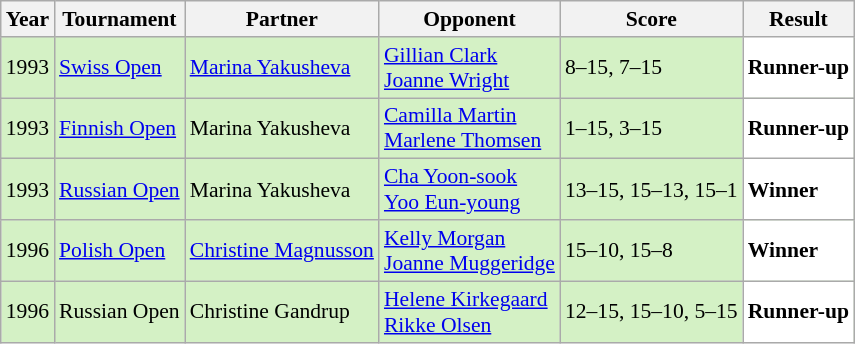<table class="sortable wikitable" style="font-size: 90%;">
<tr>
<th>Year</th>
<th>Tournament</th>
<th>Partner</th>
<th>Opponent</th>
<th>Score</th>
<th>Result</th>
</tr>
<tr style="background:#D4F1C5">
<td align="center">1993</td>
<td align="left"><a href='#'>Swiss Open</a></td>
<td align="left"> <a href='#'>Marina Yakusheva</a></td>
<td align="left"> <a href='#'>Gillian Clark</a><br> <a href='#'>Joanne Wright</a></td>
<td align="left">8–15, 7–15</td>
<td style="text-align:left; background:white"> <strong>Runner-up</strong></td>
</tr>
<tr style="background:#D4F1C5">
<td align="center">1993</td>
<td align="left"><a href='#'>Finnish Open</a></td>
<td align="left"> Marina Yakusheva</td>
<td align="left"> <a href='#'>Camilla Martin</a><br> <a href='#'>Marlene Thomsen</a></td>
<td align="left">1–15, 3–15</td>
<td style="text-align:left; background:white"> <strong>Runner-up</strong></td>
</tr>
<tr style="background:#D4F1C5">
<td align="center">1993</td>
<td align="left"><a href='#'>Russian Open</a></td>
<td align="left"> Marina Yakusheva</td>
<td align="left"> <a href='#'>Cha Yoon-sook</a><br> <a href='#'>Yoo Eun-young</a></td>
<td align="left">13–15, 15–13, 15–1</td>
<td style="text-align:left; background:white"> <strong>Winner</strong></td>
</tr>
<tr style="background:#D4F1C5">
<td align="center">1996</td>
<td align="left"><a href='#'>Polish Open</a></td>
<td align="left"> <a href='#'>Christine Magnusson</a></td>
<td align="left"> <a href='#'>Kelly Morgan</a><br> <a href='#'>Joanne Muggeridge</a></td>
<td align="left">15–10, 15–8</td>
<td style="text-align:left; background:white"> <strong>Winner</strong></td>
</tr>
<tr style="background:#D4F1C5">
<td align="center">1996</td>
<td align="left">Russian Open</td>
<td align="left"> Christine Gandrup</td>
<td align="left"> <a href='#'>Helene Kirkegaard</a><br> <a href='#'>Rikke Olsen</a></td>
<td align="left">12–15, 15–10, 5–15</td>
<td style="text-align:left; background:white"> <strong>Runner-up</strong></td>
</tr>
</table>
